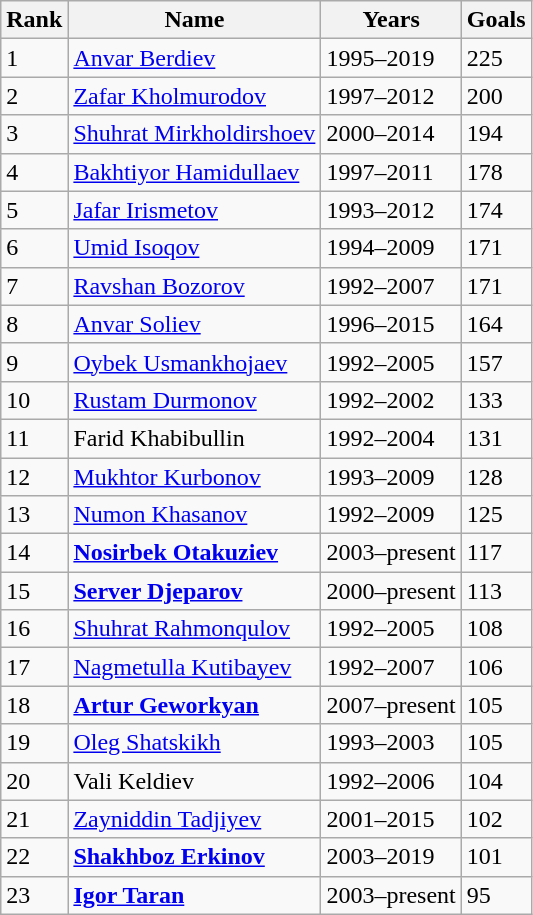<table class="wikitable">
<tr>
<th>Rank</th>
<th>Name</th>
<th>Years</th>
<th>Goals</th>
</tr>
<tr>
<td>1</td>
<td><a href='#'>Anvar Berdiev</a></td>
<td>1995–2019</td>
<td>225</td>
</tr>
<tr>
<td>2</td>
<td><a href='#'>Zafar Kholmurodov</a></td>
<td>1997–2012</td>
<td>200</td>
</tr>
<tr>
<td>3</td>
<td><a href='#'>Shuhrat Mirkholdirshoev</a></td>
<td>2000–2014</td>
<td>194</td>
</tr>
<tr>
<td>4</td>
<td><a href='#'>Bakhtiyor Hamidullaev</a></td>
<td>1997–2011</td>
<td>178</td>
</tr>
<tr>
<td>5</td>
<td><a href='#'>Jafar Irismetov</a></td>
<td>1993–2012</td>
<td>174</td>
</tr>
<tr>
<td>6</td>
<td><a href='#'>Umid Isoqov</a></td>
<td>1994–2009</td>
<td>171</td>
</tr>
<tr>
<td>7</td>
<td><a href='#'>Ravshan Bozorov</a></td>
<td>1992–2007</td>
<td>171</td>
</tr>
<tr>
<td>8</td>
<td><a href='#'>Anvar Soliev</a></td>
<td>1996–2015</td>
<td>164</td>
</tr>
<tr>
<td>9</td>
<td><a href='#'>Oybek Usmankhojaev</a></td>
<td>1992–2005</td>
<td>157</td>
</tr>
<tr>
<td>10</td>
<td><a href='#'>Rustam Durmonov</a></td>
<td>1992–2002</td>
<td>133</td>
</tr>
<tr>
<td>11</td>
<td>Farid Khabibullin</td>
<td>1992–2004</td>
<td>131</td>
</tr>
<tr>
<td>12</td>
<td><a href='#'>Mukhtor Kurbonov</a></td>
<td>1993–2009</td>
<td>128</td>
</tr>
<tr>
<td>13</td>
<td><a href='#'>Numon Khasanov</a></td>
<td>1992–2009</td>
<td>125</td>
</tr>
<tr>
<td>14</td>
<td><strong><a href='#'>Nosirbek Otakuziev</a></strong></td>
<td>2003–present</td>
<td>117</td>
</tr>
<tr>
<td>15</td>
<td><strong><a href='#'>Server Djeparov</a></strong></td>
<td>2000–present</td>
<td>113</td>
</tr>
<tr>
<td>16</td>
<td><a href='#'>Shuhrat Rahmonqulov</a></td>
<td>1992–2005</td>
<td>108</td>
</tr>
<tr>
<td>17</td>
<td><a href='#'>Nagmetulla Kutibayev</a></td>
<td>1992–2007</td>
<td>106</td>
</tr>
<tr>
<td>18</td>
<td><strong><a href='#'>Artur Geworkyan</a></strong></td>
<td>2007–present</td>
<td>105</td>
</tr>
<tr>
<td>19</td>
<td><a href='#'>Oleg Shatskikh</a></td>
<td>1993–2003</td>
<td>105</td>
</tr>
<tr>
<td>20</td>
<td>Vali Keldiev</td>
<td>1992–2006</td>
<td>104</td>
</tr>
<tr>
<td>21</td>
<td><a href='#'>Zayniddin Tadjiyev</a></td>
<td>2001–2015</td>
<td>102</td>
</tr>
<tr>
<td>22</td>
<td><strong><a href='#'>Shakhboz Erkinov</a></strong></td>
<td>2003–2019</td>
<td>101</td>
</tr>
<tr>
<td>23</td>
<td><strong><a href='#'>Igor Taran</a></strong></td>
<td>2003–present</td>
<td>95</td>
</tr>
</table>
